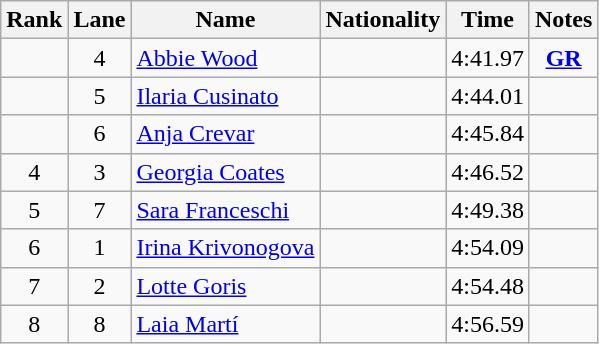<table class='wikitable sortable' style='text-align:center'>
<tr>
<th>Rank</th>
<th>Lane</th>
<th>Name</th>
<th>Nationality</th>
<th>Time</th>
<th>Notes</th>
</tr>
<tr>
<td></td>
<td>4</td>
<td align=left><a href='#'>Abbie Wood</a></td>
<td align=left></td>
<td>4:41.97</td>
<td><strong><a href='#'>GR</a></strong></td>
</tr>
<tr>
<td></td>
<td>5</td>
<td align=left><a href='#'>Ilaria Cusinato</a></td>
<td align=left></td>
<td>4:44.01</td>
<td></td>
</tr>
<tr>
<td></td>
<td>6</td>
<td align=left><a href='#'>Anja Crevar</a></td>
<td align=left></td>
<td>4:45.84</td>
<td></td>
</tr>
<tr>
<td>4</td>
<td>3</td>
<td align=left><a href='#'>Georgia Coates</a></td>
<td align=left></td>
<td>4:46.52</td>
<td></td>
</tr>
<tr>
<td>5</td>
<td>7</td>
<td align=left><a href='#'>Sara Franceschi</a></td>
<td align=left></td>
<td>4:49.38</td>
<td></td>
</tr>
<tr>
<td>6</td>
<td>1</td>
<td align=left><a href='#'>Irina Krivonogova</a></td>
<td align=left></td>
<td>4:54.09</td>
<td></td>
</tr>
<tr>
<td>7</td>
<td>2</td>
<td align=left><a href='#'>Lotte Goris</a></td>
<td align=left></td>
<td>4:54.48</td>
<td></td>
</tr>
<tr>
<td>8</td>
<td>8</td>
<td align=left><a href='#'>Laia Martí</a></td>
<td align=left></td>
<td>4:56.59</td>
<td></td>
</tr>
</table>
